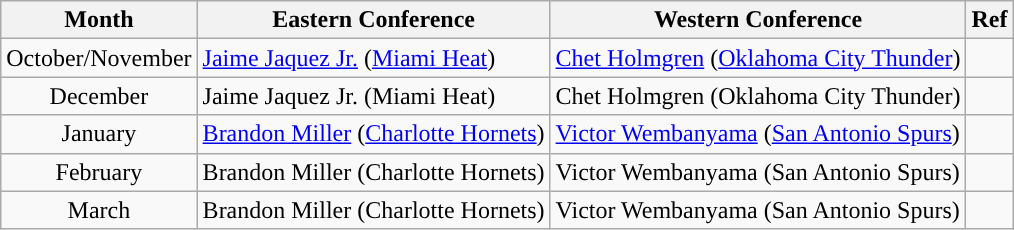<table class="wikitable sortable" style="text-align:left;">
<tr>
<th>Month</th>
<th>Eastern Conference</th>
<th>Western Conference</th>
<th class=unsortable>Ref</th>
</tr>
<tr>
<td style="text-align:center;">October/November</td>
<td><a href='#'>Jaime Jaquez Jr.</a> (<a href='#'>Miami Heat</a>) </td>
<td><a href='#'>Chet Holmgren</a> (<a href='#'>Oklahoma City Thunder</a>) </td>
<td style="text-align:center;"></td>
</tr>
<tr>
<td style="text-align:center;">December</td>
<td>Jaime Jaquez Jr. (Miami Heat) </td>
<td>Chet Holmgren (Oklahoma City Thunder) </td>
<td style="text-align:center;"></td>
</tr>
<tr>
<td style="text-align:center;">January</td>
<td><a href='#'>Brandon Miller</a> (<a href='#'>Charlotte Hornets</a>) </td>
<td><a href='#'>Victor Wembanyama</a> (<a href='#'>San Antonio Spurs</a>) </td>
<td style="text-align:center;"></td>
</tr>
<tr>
<td style="text-align:center;">February</td>
<td>Brandon Miller (Charlotte Hornets) </td>
<td>Victor Wembanyama (San Antonio Spurs) </td>
<td style="text-align:center;"></td>
</tr>
<tr>
<td style="text-align:center;'">March</td>
<td>Brandon Miller (Charlotte Hornets) </td>
<td>Victor Wembanyama (San Antonio Spurs) </td>
<td style="text-align:center;"></td>
</tr>
</table>
